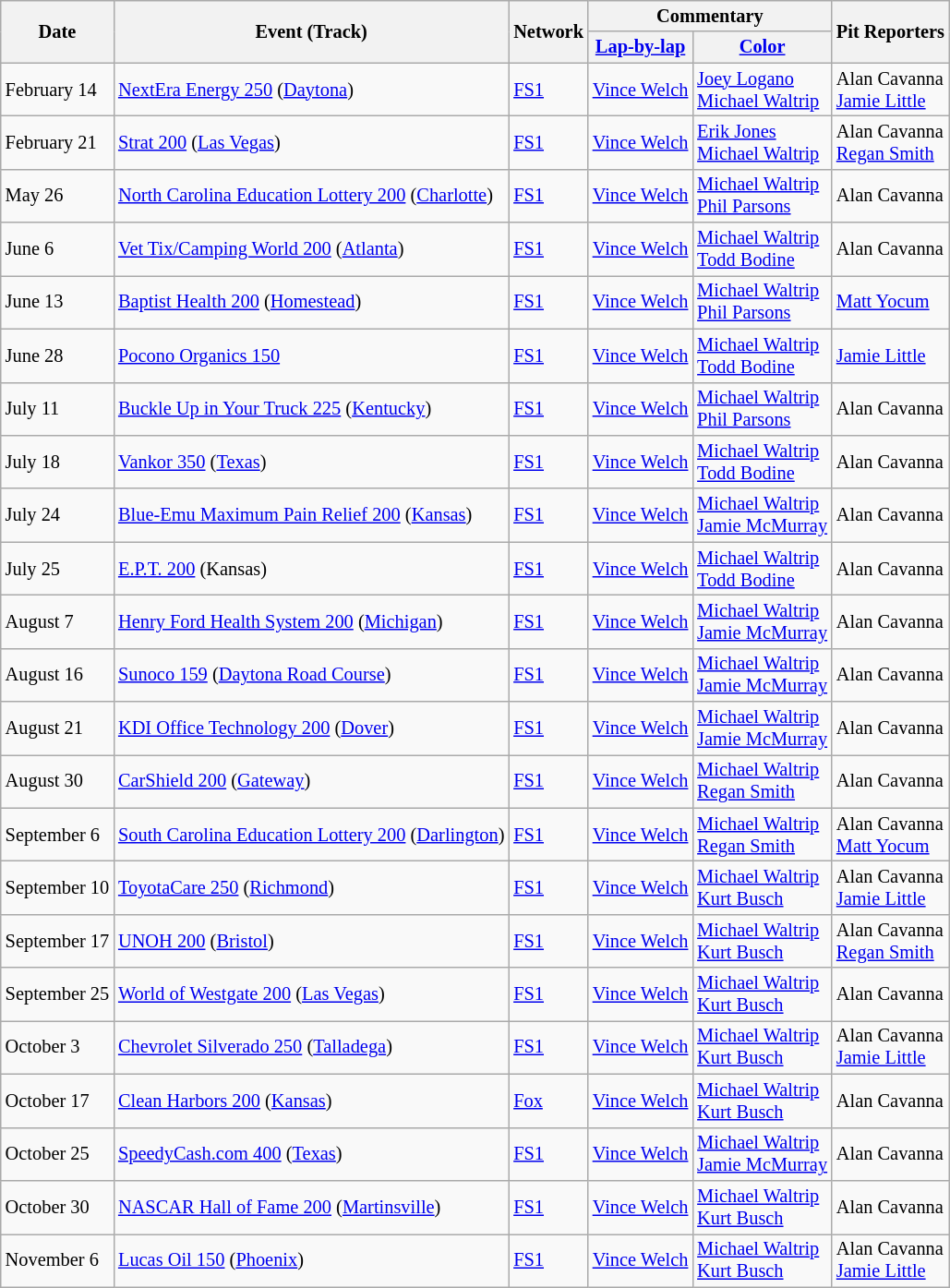<table class="wikitable" style="font-size: 85%;">
<tr>
<th rowspan=2>Date</th>
<th rowspan=2>Event (Track)</th>
<th rowspan=2>Network</th>
<th colspan=2>Commentary</th>
<th rowspan=2>Pit Reporters</th>
</tr>
<tr>
<th><a href='#'>Lap-by-lap</a></th>
<th><a href='#'>Color</a></th>
</tr>
<tr>
<td>February 14</td>
<td><a href='#'>NextEra Energy 250</a> (<a href='#'>Daytona</a>)</td>
<td><a href='#'>FS1</a></td>
<td><a href='#'>Vince Welch</a></td>
<td><a href='#'>Joey Logano</a><br><a href='#'>Michael Waltrip</a></td>
<td>Alan Cavanna<br><a href='#'>Jamie Little</a></td>
</tr>
<tr>
<td>February 21</td>
<td><a href='#'>Strat 200</a> (<a href='#'>Las Vegas</a>)</td>
<td><a href='#'>FS1</a></td>
<td><a href='#'>Vince Welch</a></td>
<td><a href='#'>Erik Jones</a><br><a href='#'>Michael Waltrip</a></td>
<td>Alan Cavanna<br><a href='#'>Regan Smith</a></td>
</tr>
<tr>
<td>May 26</td>
<td><a href='#'>North Carolina Education Lottery 200</a> (<a href='#'>Charlotte</a>)</td>
<td><a href='#'>FS1</a></td>
<td><a href='#'>Vince Welch</a></td>
<td><a href='#'>Michael Waltrip</a><br><a href='#'>Phil Parsons</a></td>
<td>Alan Cavanna</td>
</tr>
<tr>
<td>June 6</td>
<td><a href='#'>Vet Tix/Camping World 200</a> (<a href='#'>Atlanta</a>)</td>
<td><a href='#'>FS1</a></td>
<td><a href='#'>Vince Welch</a></td>
<td><a href='#'>Michael Waltrip</a><br><a href='#'>Todd Bodine</a></td>
<td>Alan Cavanna</td>
</tr>
<tr>
<td>June 13</td>
<td><a href='#'>Baptist Health 200</a> (<a href='#'>Homestead</a>)</td>
<td><a href='#'>FS1</a></td>
<td><a href='#'>Vince Welch</a></td>
<td><a href='#'>Michael Waltrip</a><br><a href='#'>Phil Parsons</a></td>
<td><a href='#'>Matt Yocum</a></td>
</tr>
<tr>
<td>June 28</td>
<td><a href='#'>Pocono Organics 150</a></td>
<td><a href='#'>FS1</a></td>
<td><a href='#'>Vince Welch</a></td>
<td><a href='#'>Michael Waltrip</a><br><a href='#'>Todd Bodine</a></td>
<td><a href='#'>Jamie Little</a></td>
</tr>
<tr>
<td>July 11</td>
<td><a href='#'>Buckle Up in Your Truck 225</a> (<a href='#'>Kentucky</a>)</td>
<td><a href='#'>FS1</a></td>
<td><a href='#'>Vince Welch</a></td>
<td><a href='#'>Michael Waltrip</a><br><a href='#'>Phil Parsons</a></td>
<td>Alan Cavanna</td>
</tr>
<tr>
<td>July 18</td>
<td><a href='#'>Vankor 350</a> (<a href='#'>Texas</a>)</td>
<td><a href='#'>FS1</a></td>
<td><a href='#'>Vince Welch</a></td>
<td><a href='#'>Michael Waltrip</a><br><a href='#'>Todd Bodine</a></td>
<td>Alan Cavanna</td>
</tr>
<tr>
<td>July 24</td>
<td><a href='#'>Blue-Emu Maximum Pain Relief 200</a> (<a href='#'>Kansas</a>)</td>
<td><a href='#'>FS1</a></td>
<td><a href='#'>Vince Welch</a></td>
<td><a href='#'>Michael Waltrip</a><br><a href='#'>Jamie McMurray</a></td>
<td>Alan Cavanna</td>
</tr>
<tr>
<td>July 25</td>
<td><a href='#'>E.P.T. 200</a> (Kansas)</td>
<td><a href='#'>FS1</a></td>
<td><a href='#'>Vince Welch</a></td>
<td><a href='#'>Michael Waltrip</a><br><a href='#'>Todd Bodine</a></td>
<td>Alan Cavanna</td>
</tr>
<tr>
<td>August 7</td>
<td><a href='#'>Henry Ford Health System 200</a> (<a href='#'>Michigan</a>)</td>
<td><a href='#'>FS1</a></td>
<td><a href='#'>Vince Welch</a></td>
<td><a href='#'>Michael Waltrip</a><br><a href='#'>Jamie McMurray</a></td>
<td>Alan Cavanna</td>
</tr>
<tr>
<td>August 16</td>
<td><a href='#'>Sunoco 159</a> (<a href='#'>Daytona Road Course</a>)</td>
<td><a href='#'>FS1</a></td>
<td><a href='#'>Vince Welch</a></td>
<td><a href='#'>Michael Waltrip</a><br><a href='#'>Jamie McMurray</a></td>
<td>Alan Cavanna</td>
</tr>
<tr>
<td>August 21</td>
<td><a href='#'>KDI Office Technology 200</a> (<a href='#'>Dover</a>)</td>
<td><a href='#'>FS1</a></td>
<td><a href='#'>Vince Welch</a></td>
<td><a href='#'>Michael Waltrip</a><br><a href='#'>Jamie McMurray</a></td>
<td>Alan Cavanna</td>
</tr>
<tr>
<td>August 30</td>
<td><a href='#'>CarShield 200</a> (<a href='#'>Gateway</a>)</td>
<td><a href='#'>FS1</a></td>
<td><a href='#'>Vince Welch</a></td>
<td><a href='#'>Michael Waltrip</a><br><a href='#'>Regan Smith</a></td>
<td>Alan Cavanna</td>
</tr>
<tr>
<td>September 6</td>
<td><a href='#'>South Carolina Education Lottery 200</a> (<a href='#'>Darlington</a>)</td>
<td><a href='#'>FS1</a></td>
<td><a href='#'>Vince Welch</a></td>
<td><a href='#'>Michael Waltrip</a><br><a href='#'>Regan Smith</a></td>
<td>Alan Cavanna<br><a href='#'>Matt Yocum</a></td>
</tr>
<tr>
<td>September 10</td>
<td><a href='#'>ToyotaCare 250</a> (<a href='#'>Richmond</a>)</td>
<td><a href='#'>FS1</a></td>
<td><a href='#'>Vince Welch</a></td>
<td><a href='#'>Michael Waltrip</a><br><a href='#'>Kurt Busch</a></td>
<td>Alan Cavanna<br><a href='#'>Jamie Little</a></td>
</tr>
<tr>
<td>September 17</td>
<td><a href='#'>UNOH 200</a> (<a href='#'>Bristol</a>)</td>
<td><a href='#'>FS1</a></td>
<td><a href='#'>Vince Welch</a></td>
<td><a href='#'>Michael Waltrip</a><br><a href='#'>Kurt Busch</a></td>
<td>Alan Cavanna<br><a href='#'>Regan Smith</a></td>
</tr>
<tr>
<td>September 25</td>
<td><a href='#'>World of Westgate 200</a> (<a href='#'>Las Vegas</a>)</td>
<td><a href='#'>FS1</a></td>
<td><a href='#'>Vince Welch</a></td>
<td><a href='#'>Michael Waltrip</a><br><a href='#'>Kurt Busch</a></td>
<td>Alan Cavanna</td>
</tr>
<tr>
<td>October 3</td>
<td><a href='#'>Chevrolet Silverado 250</a> (<a href='#'>Talladega</a>)</td>
<td><a href='#'>FS1</a></td>
<td><a href='#'>Vince Welch</a></td>
<td><a href='#'>Michael Waltrip</a><br><a href='#'>Kurt Busch</a></td>
<td>Alan Cavanna<br><a href='#'>Jamie Little</a></td>
</tr>
<tr>
<td>October 17</td>
<td><a href='#'>Clean Harbors 200</a> (<a href='#'>Kansas</a>)</td>
<td><a href='#'>Fox</a></td>
<td><a href='#'>Vince Welch</a></td>
<td><a href='#'>Michael Waltrip</a><br><a href='#'>Kurt Busch</a></td>
<td>Alan Cavanna</td>
</tr>
<tr>
<td>October 25</td>
<td><a href='#'>SpeedyCash.com 400</a> (<a href='#'>Texas</a>)</td>
<td><a href='#'>FS1</a></td>
<td><a href='#'>Vince Welch</a></td>
<td><a href='#'>Michael Waltrip</a><br><a href='#'>Jamie McMurray</a></td>
<td>Alan Cavanna</td>
</tr>
<tr>
<td>October 30</td>
<td><a href='#'>NASCAR Hall of Fame 200</a> (<a href='#'>Martinsville</a>)</td>
<td><a href='#'>FS1</a></td>
<td><a href='#'>Vince Welch</a></td>
<td><a href='#'>Michael Waltrip</a><br><a href='#'>Kurt Busch</a></td>
<td>Alan Cavanna</td>
</tr>
<tr>
<td>November 6</td>
<td><a href='#'>Lucas Oil 150</a> (<a href='#'>Phoenix</a>)</td>
<td><a href='#'>FS1</a></td>
<td><a href='#'>Vince Welch</a></td>
<td><a href='#'>Michael Waltrip</a><br><a href='#'>Kurt Busch</a></td>
<td>Alan Cavanna<br><a href='#'>Jamie Little</a></td>
</tr>
</table>
